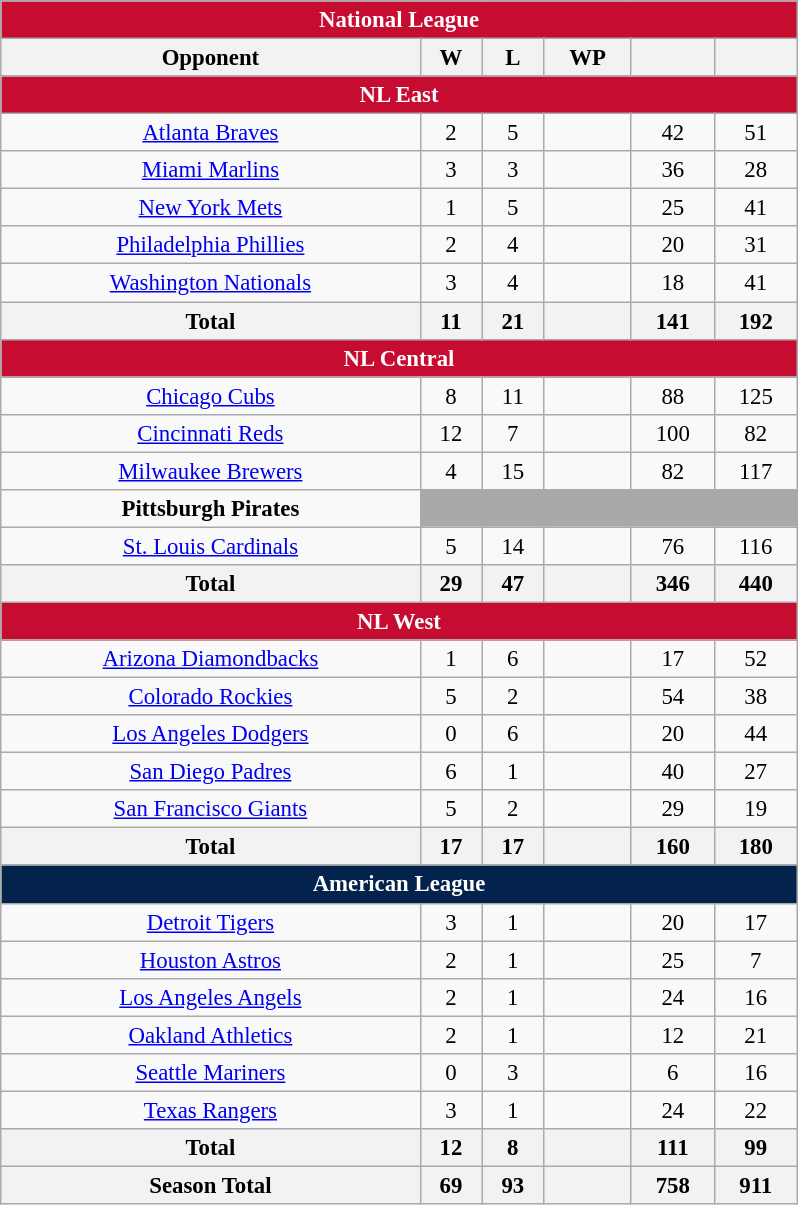<table class="wikitable" style="margin:1em auto; font-size:95%; text-align:center; width:35em;">
<tr>
<th colspan="7" style="background:#c60c30; color:#ffffff;">National League</th>
</tr>
<tr>
<th>Opponent</th>
<th>W</th>
<th>L</th>
<th>WP</th>
<th></th>
<th></th>
</tr>
<tr>
<th colspan="7" style="background:#c60c30; color:#ffffff;">NL East</th>
</tr>
<tr>
<td><a href='#'>Atlanta Braves</a></td>
<td>2</td>
<td>5</td>
<td></td>
<td>42</td>
<td>51</td>
</tr>
<tr>
<td><a href='#'>Miami Marlins</a></td>
<td>3</td>
<td>3</td>
<td></td>
<td>36</td>
<td>28</td>
</tr>
<tr>
<td><a href='#'>New York Mets</a></td>
<td>1</td>
<td>5</td>
<td></td>
<td>25</td>
<td>41</td>
</tr>
<tr>
<td><a href='#'>Philadelphia Phillies</a></td>
<td>2</td>
<td>4</td>
<td></td>
<td>20</td>
<td>31</td>
</tr>
<tr>
<td><a href='#'>Washington Nationals</a></td>
<td>3</td>
<td>4</td>
<td></td>
<td>18</td>
<td>41</td>
</tr>
<tr>
<th>Total</th>
<th>11</th>
<th>21</th>
<th></th>
<th>141</th>
<th>192</th>
</tr>
<tr>
<th colspan="7" style="background:#c60c30; color:#ffffff;">NL Central</th>
</tr>
<tr>
<td><a href='#'>Chicago Cubs</a></td>
<td>8</td>
<td>11</td>
<td></td>
<td>88</td>
<td>125</td>
</tr>
<tr>
<td><a href='#'>Cincinnati Reds</a></td>
<td>12</td>
<td>7</td>
<td></td>
<td>100</td>
<td>82</td>
</tr>
<tr>
<td><a href='#'>Milwaukee Brewers</a></td>
<td>4</td>
<td>15</td>
<td></td>
<td>82</td>
<td>117</td>
</tr>
<tr>
<td><strong>Pittsburgh Pirates</strong></td>
<td colspan=5 style="background:darkgray;"></td>
</tr>
<tr>
<td><a href='#'>St. Louis Cardinals</a></td>
<td>5</td>
<td>14</td>
<td></td>
<td>76</td>
<td>116</td>
</tr>
<tr>
<th>Total</th>
<th>29</th>
<th>47</th>
<th></th>
<th>346</th>
<th>440</th>
</tr>
<tr>
<th colspan="7" style="background:#c60c30; color:#ffffff;">NL West</th>
</tr>
<tr>
<td><a href='#'>Arizona Diamondbacks</a></td>
<td>1</td>
<td>6</td>
<td></td>
<td>17</td>
<td>52</td>
</tr>
<tr>
<td><a href='#'>Colorado Rockies</a></td>
<td>5</td>
<td>2</td>
<td></td>
<td>54</td>
<td>38</td>
</tr>
<tr>
<td><a href='#'>Los Angeles Dodgers</a></td>
<td>0</td>
<td>6</td>
<td></td>
<td>20</td>
<td>44</td>
</tr>
<tr>
<td><a href='#'>San Diego Padres</a></td>
<td>6</td>
<td>1</td>
<td></td>
<td>40</td>
<td>27</td>
</tr>
<tr>
<td><a href='#'>San Francisco Giants</a></td>
<td>5</td>
<td>2</td>
<td></td>
<td>29</td>
<td>19</td>
</tr>
<tr>
<th>Total</th>
<th>17</th>
<th>17</th>
<th></th>
<th>160</th>
<th>180</th>
</tr>
<tr>
<th colspan="7" style="background:#03224c; color:#ffffff;">American League</th>
</tr>
<tr>
<td><a href='#'>Detroit Tigers</a></td>
<td>3</td>
<td>1</td>
<td></td>
<td>20</td>
<td>17</td>
</tr>
<tr>
<td><a href='#'>Houston Astros</a></td>
<td>2</td>
<td>1</td>
<td></td>
<td>25</td>
<td>7</td>
</tr>
<tr>
<td><a href='#'>Los Angeles Angels</a></td>
<td>2</td>
<td>1</td>
<td></td>
<td>24</td>
<td>16</td>
</tr>
<tr>
<td><a href='#'>Oakland Athletics</a></td>
<td>2</td>
<td>1</td>
<td></td>
<td>12</td>
<td>21</td>
</tr>
<tr>
<td><a href='#'>Seattle Mariners</a></td>
<td>0</td>
<td>3</td>
<td></td>
<td>6</td>
<td>16</td>
</tr>
<tr>
<td><a href='#'>Texas Rangers</a></td>
<td>3</td>
<td>1</td>
<td></td>
<td>24</td>
<td>22</td>
</tr>
<tr>
<th>Total</th>
<th>12</th>
<th>8</th>
<th></th>
<th>111</th>
<th>99</th>
</tr>
<tr>
<th>Season Total</th>
<th>69</th>
<th>93</th>
<th></th>
<th>758</th>
<th>911</th>
</tr>
</table>
